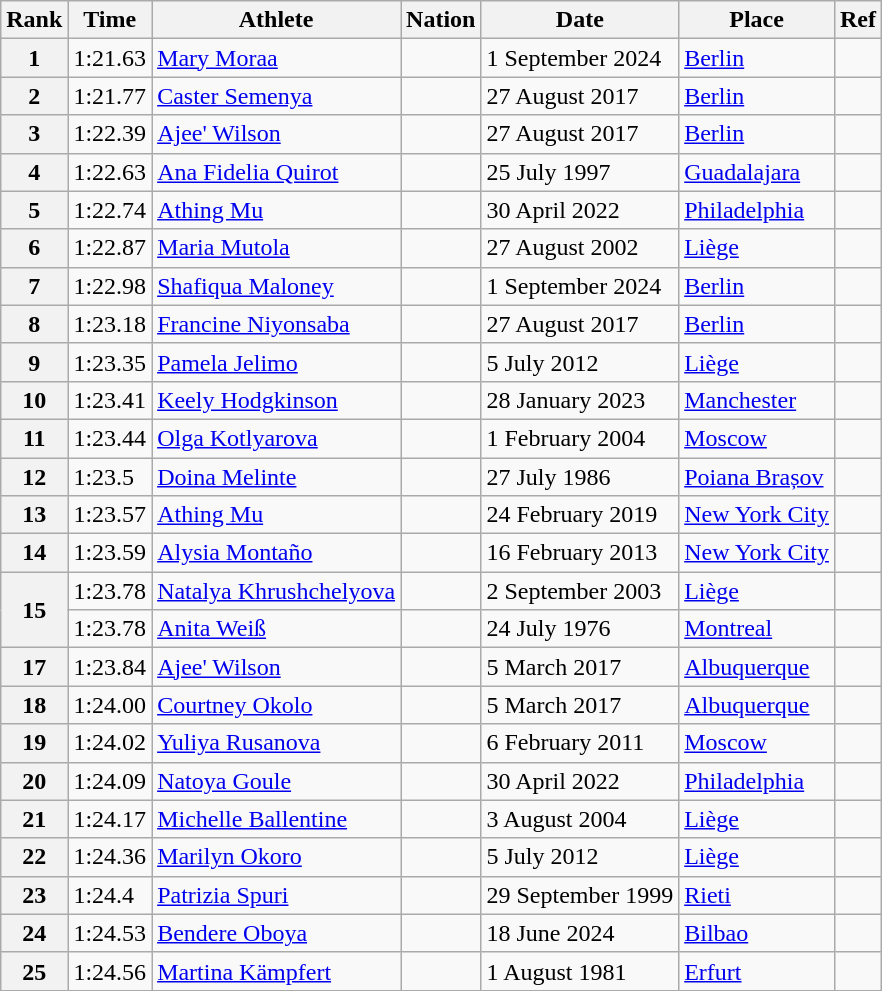<table class="wikitable">
<tr>
<th>Rank</th>
<th>Time</th>
<th>Athlete</th>
<th>Nation</th>
<th>Date</th>
<th>Place</th>
<th>Ref</th>
</tr>
<tr>
<th>1</th>
<td>1:21.63</td>
<td><a href='#'>Mary Moraa</a></td>
<td></td>
<td>1 September 2024</td>
<td><a href='#'>Berlin</a></td>
<td></td>
</tr>
<tr>
<th>2</th>
<td>1:21.77</td>
<td><a href='#'>Caster Semenya</a></td>
<td></td>
<td>27 August 2017</td>
<td><a href='#'>Berlin</a></td>
<td></td>
</tr>
<tr>
<th>3</th>
<td>1:22.39</td>
<td><a href='#'>Ajee' Wilson</a></td>
<td></td>
<td>27 August 2017</td>
<td><a href='#'>Berlin</a></td>
<td></td>
</tr>
<tr>
<th>4</th>
<td>1:22.63</td>
<td><a href='#'>Ana Fidelia Quirot</a></td>
<td></td>
<td>25 July 1997</td>
<td><a href='#'>Guadalajara</a></td>
<td></td>
</tr>
<tr>
<th>5</th>
<td>1:22.74</td>
<td><a href='#'>Athing Mu</a></td>
<td></td>
<td>30 April 2022</td>
<td><a href='#'>Philadelphia</a></td>
<td></td>
</tr>
<tr>
<th>6</th>
<td>1:22.87</td>
<td><a href='#'>Maria Mutola</a></td>
<td></td>
<td>27 August 2002</td>
<td><a href='#'>Liège</a></td>
<td></td>
</tr>
<tr>
<th>7</th>
<td>1:22.98</td>
<td><a href='#'>Shafiqua Maloney</a></td>
<td></td>
<td>1 September 2024</td>
<td><a href='#'>Berlin</a></td>
<td></td>
</tr>
<tr>
<th>8</th>
<td>1:23.18</td>
<td><a href='#'>Francine Niyonsaba</a></td>
<td></td>
<td>27 August 2017</td>
<td><a href='#'>Berlin</a></td>
<td></td>
</tr>
<tr>
<th>9</th>
<td>1:23.35</td>
<td><a href='#'>Pamela Jelimo</a></td>
<td></td>
<td>5 July 2012</td>
<td><a href='#'>Liège</a></td>
<td></td>
</tr>
<tr>
<th>10</th>
<td>1:23.41 </td>
<td><a href='#'>Keely Hodgkinson</a></td>
<td></td>
<td>28 January 2023</td>
<td><a href='#'>Manchester</a></td>
<td></td>
</tr>
<tr>
<th>11</th>
<td>1:23.44 </td>
<td><a href='#'>Olga Kotlyarova</a></td>
<td></td>
<td>1 February 2004</td>
<td><a href='#'>Moscow</a></td>
<td></td>
</tr>
<tr>
<th>12</th>
<td>1:23.5  </td>
<td><a href='#'>Doina Melinte</a></td>
<td></td>
<td>27 July 1986</td>
<td><a href='#'>Poiana Brașov</a></td>
<td></td>
</tr>
<tr>
<th>13</th>
<td>1:23.57 </td>
<td><a href='#'>Athing Mu</a></td>
<td></td>
<td>24 February 2019</td>
<td><a href='#'>New York City</a></td>
<td></td>
</tr>
<tr>
<th>14</th>
<td>1:23.59 </td>
<td><a href='#'>Alysia Montaño</a></td>
<td></td>
<td>16 February 2013</td>
<td><a href='#'>New York City</a></td>
<td></td>
</tr>
<tr>
<th rowspan="2">15</th>
<td>1:23.78</td>
<td><a href='#'>Natalya Khrushchelyova</a></td>
<td></td>
<td>2 September 2003</td>
<td><a href='#'>Liège</a></td>
<td></td>
</tr>
<tr>
<td>1:23.78</td>
<td><a href='#'>Anita Weiß</a></td>
<td></td>
<td>24 July 1976</td>
<td><a href='#'>Montreal</a></td>
<td></td>
</tr>
<tr>
<th>17</th>
<td>1:23.84  </td>
<td><a href='#'>Ajee' Wilson</a></td>
<td></td>
<td>5 March 2017</td>
<td><a href='#'>Albuquerque</a></td>
<td></td>
</tr>
<tr>
<th>18</th>
<td>1:24.00  </td>
<td><a href='#'>Courtney Okolo</a></td>
<td></td>
<td>5 March 2017</td>
<td><a href='#'>Albuquerque</a></td>
<td></td>
</tr>
<tr>
<th>19</th>
<td>1:24.02 </td>
<td><a href='#'>Yuliya Rusanova</a></td>
<td></td>
<td>6 February 2011</td>
<td><a href='#'>Moscow</a></td>
<td></td>
</tr>
<tr>
<th>20</th>
<td>1:24.09</td>
<td><a href='#'>Natoya Goule</a></td>
<td></td>
<td>30 April 2022</td>
<td><a href='#'>Philadelphia</a></td>
<td></td>
</tr>
<tr>
<th>21</th>
<td>1:24.17</td>
<td><a href='#'>Michelle Ballentine</a></td>
<td></td>
<td>3 August 2004</td>
<td><a href='#'>Liège</a></td>
<td></td>
</tr>
<tr>
<th>22</th>
<td>1:24.36</td>
<td><a href='#'>Marilyn Okoro</a></td>
<td></td>
<td>5 July 2012</td>
<td><a href='#'>Liège</a></td>
<td></td>
</tr>
<tr>
<th>23</th>
<td>1:24.4 </td>
<td><a href='#'>Patrizia Spuri</a></td>
<td></td>
<td>29 September 1999</td>
<td><a href='#'>Rieti</a></td>
<td></td>
</tr>
<tr>
<th>24</th>
<td>1:24.53</td>
<td><a href='#'>Bendere Oboya</a></td>
<td></td>
<td>18 June 2024</td>
<td><a href='#'>Bilbao</a></td>
<td></td>
</tr>
<tr>
<th>25</th>
<td>1:24.56</td>
<td><a href='#'>Martina Kämpfert</a></td>
<td></td>
<td>1 August 1981</td>
<td><a href='#'>Erfurt</a></td>
<td></td>
</tr>
</table>
